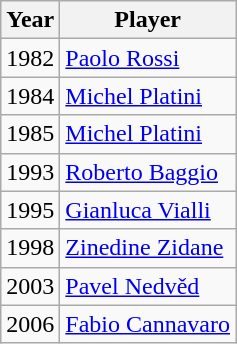<table class="wikitable">
<tr>
<th>Year</th>
<th>Player</th>
</tr>
<tr>
<td>1982</td>
<td> <a href='#'>Paolo Rossi</a></td>
</tr>
<tr>
<td>1984</td>
<td> <a href='#'>Michel Platini</a></td>
</tr>
<tr>
<td>1985</td>
<td> <a href='#'>Michel Platini</a></td>
</tr>
<tr>
<td>1993</td>
<td> <a href='#'>Roberto Baggio</a></td>
</tr>
<tr>
<td>1995</td>
<td> <a href='#'>Gianluca Vialli</a></td>
</tr>
<tr>
<td>1998</td>
<td> <a href='#'>Zinedine Zidane</a></td>
</tr>
<tr>
<td>2003</td>
<td> <a href='#'>Pavel Nedvěd</a></td>
</tr>
<tr>
<td>2006</td>
<td> <a href='#'>Fabio Cannavaro</a></td>
</tr>
</table>
